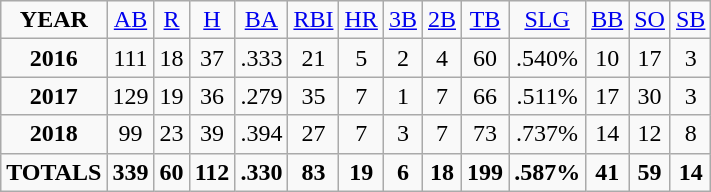<table class="wikitable">
<tr align=center>
<td><strong>YEAR</strong></td>
<td><a href='#'>AB</a></td>
<td><a href='#'>R</a></td>
<td><a href='#'>H</a></td>
<td><a href='#'>BA</a></td>
<td><a href='#'>RBI</a></td>
<td><a href='#'>HR</a></td>
<td><a href='#'>3B</a></td>
<td><a href='#'>2B</a></td>
<td><a href='#'>TB</a></td>
<td><a href='#'>SLG</a></td>
<td><a href='#'>BB</a></td>
<td><a href='#'>SO</a></td>
<td><a href='#'>SB</a></td>
</tr>
<tr align=center>
<td><strong>2016</strong></td>
<td>111</td>
<td>18</td>
<td>37</td>
<td>.333</td>
<td>21</td>
<td>5</td>
<td>2</td>
<td>4</td>
<td>60</td>
<td>.540%</td>
<td>10</td>
<td>17</td>
<td>3</td>
</tr>
<tr align=center>
<td><strong>2017</strong></td>
<td>129</td>
<td>19</td>
<td>36</td>
<td>.279</td>
<td>35</td>
<td>7</td>
<td>1</td>
<td>7</td>
<td>66</td>
<td>.511%</td>
<td>17</td>
<td>30</td>
<td>3</td>
</tr>
<tr align=center>
<td><strong>2018</strong></td>
<td>99</td>
<td>23</td>
<td>39</td>
<td>.394</td>
<td>27</td>
<td>7</td>
<td>3</td>
<td>7</td>
<td>73</td>
<td>.737%</td>
<td>14</td>
<td>12</td>
<td>8</td>
</tr>
<tr align=center>
<td><strong>TOTALS</strong></td>
<td><strong>339</strong></td>
<td><strong>60</strong></td>
<td><strong>112</strong></td>
<td><strong>.330</strong></td>
<td><strong>83</strong></td>
<td><strong>19</strong></td>
<td><strong>6</strong></td>
<td><strong>18</strong></td>
<td><strong>199</strong></td>
<td><strong>.587%</strong></td>
<td><strong>41</strong></td>
<td><strong>59</strong></td>
<td><strong>14</strong></td>
</tr>
</table>
